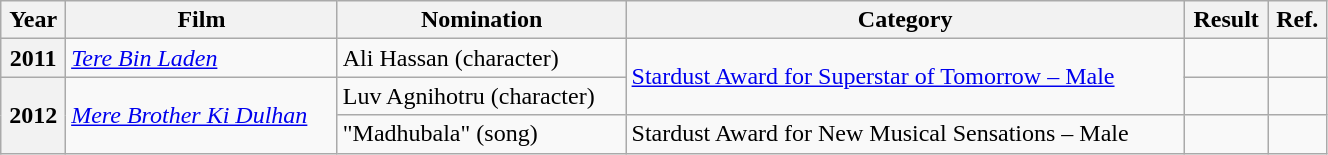<table class="wikitable plainrowheaders" width="70%" "textcolor:#000;">
<tr>
<th>Year</th>
<th>Film</th>
<th>Nomination</th>
<th>Category</th>
<th>Result</th>
<th>Ref.</th>
</tr>
<tr>
<th>2011</th>
<td><em><a href='#'>Tere Bin Laden</a></em></td>
<td>Ali Hassan (character)</td>
<td rowspan="2"><a href='#'>Stardust Award for Superstar of Tomorrow – Male</a></td>
<td></td>
<td></td>
</tr>
<tr>
<th rowspan="2">2012</th>
<td rowspan="2"><em><a href='#'>Mere Brother Ki Dulhan</a></em></td>
<td>Luv Agnihotru (character)</td>
<td></td>
<td></td>
</tr>
<tr>
<td>"Madhubala" (song)</td>
<td>Stardust Award for New Musical Sensations – Male</td>
<td></td>
<td></td>
</tr>
</table>
